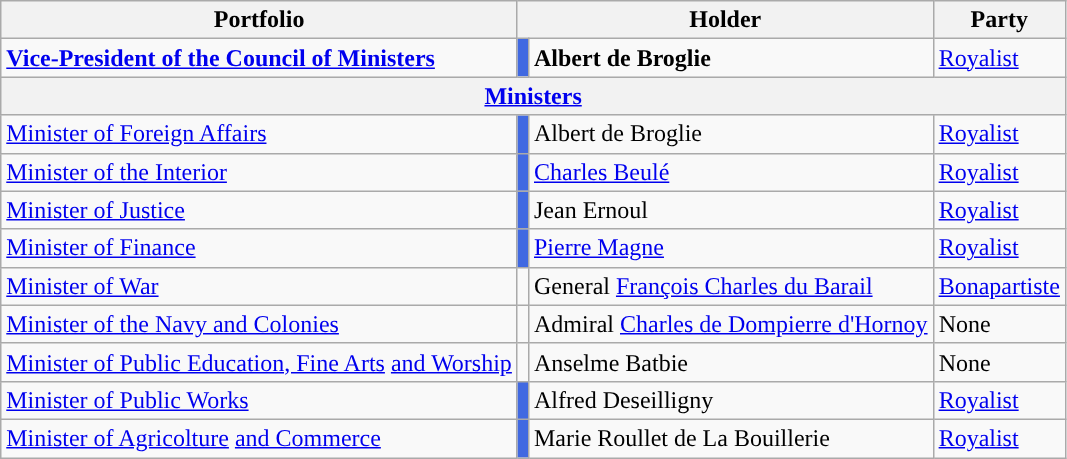<table class="wikitable">
<tr>
<th>Portfolio</th>
<th colspan=2>Holder</th>
<th>Party</th>
</tr>
<tr>
<td><strong><a href='#'>Vice-President of the Council of Ministers</a></strong></td>
<td style="background:#4169E1;"></td>
<td><strong>Albert de Broglie</strong></td>
<td><a href='#'>Royalist</a></td>
</tr>
<tr>
<th colspan=4 align=center><a href='#'>Ministers</a></th>
</tr>
<tr>
<td><a href='#'>Minister of Foreign Affairs</a></td>
<td style="background:#4169E1;"></td>
<td>Albert de Broglie</td>
<td><a href='#'>Royalist</a></td>
</tr>
<tr>
<td><a href='#'>Minister of the Interior</a></td>
<td style="background:#4169E1;"></td>
<td><a href='#'>Charles Beulé</a></td>
<td><a href='#'>Royalist</a></td>
</tr>
<tr>
<td><a href='#'>Minister of Justice</a></td>
<td style="background:#4169E1;"></td>
<td>Jean Ernoul</td>
<td><a href='#'>Royalist</a></td>
</tr>
<tr>
<td><a href='#'>Minister of Finance</a></td>
<td style="background:#4169E1;"></td>
<td><a href='#'>Pierre Magne</a></td>
<td><a href='#'>Royalist</a></td>
</tr>
<tr>
<td><a href='#'>Minister of War</a></td>
<td style="background:"></td>
<td>General <a href='#'>François Charles du Barail</a></td>
<td><a href='#'>Bonapartiste</a></td>
</tr>
<tr>
<td><a href='#'>Minister of the Navy and Colonies</a></td>
<td style="background:"></td>
<td>Admiral <a href='#'>Charles de Dompierre d'Hornoy</a></td>
<td>None</td>
</tr>
<tr>
<td><a href='#'>Minister of Public Education, Fine Arts</a> <a href='#'>and Worship</a></td>
<td style="background:"></td>
<td>Anselme Batbie</td>
<td>None</td>
</tr>
<tr>
<td><a href='#'>Minister of Public Works</a></td>
<td style="background:#4169E1;"></td>
<td>Alfred Deseilligny</td>
<td><a href='#'>Royalist</a></td>
</tr>
<tr>
<td><a href='#'>Minister of Agricolture</a> <a href='#'>and Commerce</a></td>
<td style="background:#4169E1;"></td>
<td>Marie Roullet de La Bouillerie</td>
<td><a href='#'>Royalist</a></td>
</tr>
</table>
